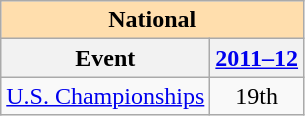<table class="wikitable" style="text-align:center">
<tr>
<th style="background-color: #ffdead; " colspan=4 align=center>National</th>
</tr>
<tr>
<th>Event</th>
<th><a href='#'>2011–12</a></th>
</tr>
<tr>
<td align=left><a href='#'>U.S. Championships</a></td>
<td>19th</td>
</tr>
</table>
